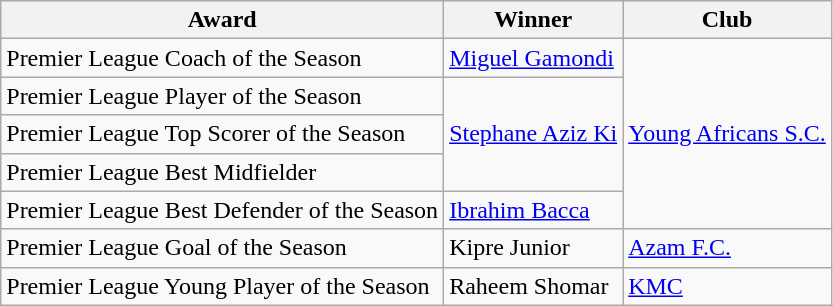<table class="wikitable">
<tr>
<th>Award</th>
<th>Winner</th>
<th>Club</th>
</tr>
<tr>
<td>Premier League Coach  of the Season</td>
<td> <a href='#'>Miguel Gamondi</a></td>
<td rowspan="5"><a href='#'>Young Africans S.C.</a></td>
</tr>
<tr>
<td>Premier League Player of the Season</td>
<td rowspan="3"> <a href='#'>Stephane Aziz Ki</a></td>
</tr>
<tr>
<td>Premier League Top Scorer  of the Season</td>
</tr>
<tr>
<td>Premier League Best Midfielder</td>
</tr>
<tr>
<td>Premier League Best Defender  of the Season</td>
<td> <a href='#'>Ibrahim Bacca</a></td>
</tr>
<tr>
<td>Premier League Goal of the Season</td>
<td> Kipre Junior</td>
<td><a href='#'>Azam F.C.</a></td>
</tr>
<tr>
<td>Premier League Young Player of the Season</td>
<td>Raheem Shomar</td>
<td><a href='#'>KMC</a></td>
</tr>
</table>
